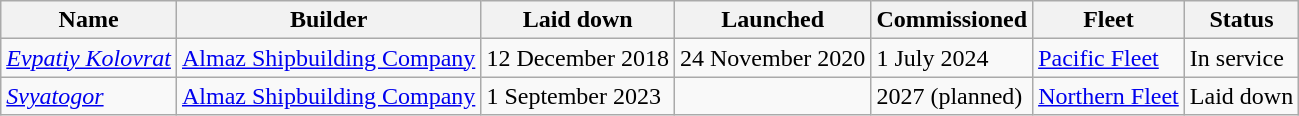<table class="wikitable">
<tr>
<th>Name</th>
<th>Builder</th>
<th>Laid down</th>
<th>Launched</th>
<th>Commissioned</th>
<th>Fleet</th>
<th>Status</th>
</tr>
<tr>
<td><a href='#'><em>Evpatiy Kolovrat</em></a></td>
<td><a href='#'>Almaz Shipbuilding Company</a></td>
<td>12 December 2018</td>
<td>24 November 2020</td>
<td>1 July 2024</td>
<td><a href='#'>Pacific Fleet</a></td>
<td>In service</td>
</tr>
<tr>
<td><a href='#'><em>Svyatogor</em></a></td>
<td><a href='#'>Almaz Shipbuilding Company</a></td>
<td>1 September 2023</td>
<td></td>
<td>2027 (planned)</td>
<td><a href='#'>Northern Fleet</a></td>
<td>Laid down</td>
</tr>
</table>
